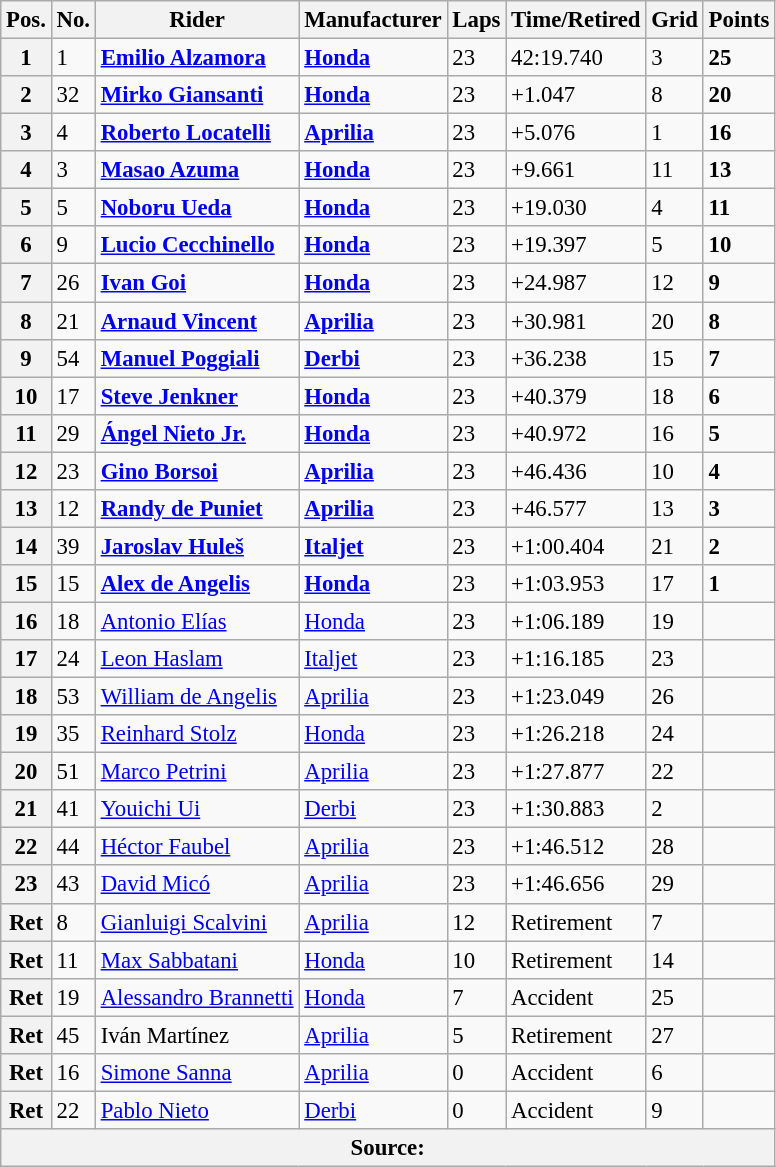<table class="wikitable" style="font-size: 95%;">
<tr>
<th>Pos.</th>
<th>No.</th>
<th>Rider</th>
<th>Manufacturer</th>
<th>Laps</th>
<th>Time/Retired</th>
<th>Grid</th>
<th>Points</th>
</tr>
<tr>
<th>1</th>
<td>1</td>
<td> <strong><a href='#'>Emilio Alzamora</a></strong></td>
<td><strong><a href='#'>Honda</a></strong></td>
<td>23</td>
<td>42:19.740</td>
<td>3</td>
<td><strong>25</strong></td>
</tr>
<tr>
<th>2</th>
<td>32</td>
<td> <strong><a href='#'>Mirko Giansanti</a></strong></td>
<td><strong><a href='#'>Honda</a></strong></td>
<td>23</td>
<td>+1.047</td>
<td>8</td>
<td><strong>20</strong></td>
</tr>
<tr>
<th>3</th>
<td>4</td>
<td> <strong><a href='#'>Roberto Locatelli</a></strong></td>
<td><strong><a href='#'>Aprilia</a></strong></td>
<td>23</td>
<td>+5.076</td>
<td>1</td>
<td><strong>16</strong></td>
</tr>
<tr>
<th>4</th>
<td>3</td>
<td> <strong><a href='#'>Masao Azuma</a></strong></td>
<td><strong><a href='#'>Honda</a></strong></td>
<td>23</td>
<td>+9.661</td>
<td>11</td>
<td><strong>13</strong></td>
</tr>
<tr>
<th>5</th>
<td>5</td>
<td> <strong><a href='#'>Noboru Ueda</a></strong></td>
<td><strong><a href='#'>Honda</a></strong></td>
<td>23</td>
<td>+19.030</td>
<td>4</td>
<td><strong>11</strong></td>
</tr>
<tr>
<th>6</th>
<td>9</td>
<td> <strong><a href='#'>Lucio Cecchinello</a></strong></td>
<td><strong><a href='#'>Honda</a></strong></td>
<td>23</td>
<td>+19.397</td>
<td>5</td>
<td><strong>10</strong></td>
</tr>
<tr>
<th>7</th>
<td>26</td>
<td> <strong><a href='#'>Ivan Goi</a></strong></td>
<td><strong><a href='#'>Honda</a></strong></td>
<td>23</td>
<td>+24.987</td>
<td>12</td>
<td><strong>9</strong></td>
</tr>
<tr>
<th>8</th>
<td>21</td>
<td> <strong><a href='#'>Arnaud Vincent</a></strong></td>
<td><strong><a href='#'>Aprilia</a></strong></td>
<td>23</td>
<td>+30.981</td>
<td>20</td>
<td><strong>8</strong></td>
</tr>
<tr>
<th>9</th>
<td>54</td>
<td> <strong><a href='#'>Manuel Poggiali</a></strong></td>
<td><strong><a href='#'>Derbi</a></strong></td>
<td>23</td>
<td>+36.238</td>
<td>15</td>
<td><strong>7</strong></td>
</tr>
<tr>
<th>10</th>
<td>17</td>
<td> <strong><a href='#'>Steve Jenkner</a></strong></td>
<td><strong><a href='#'>Honda</a></strong></td>
<td>23</td>
<td>+40.379</td>
<td>18</td>
<td><strong>6</strong></td>
</tr>
<tr>
<th>11</th>
<td>29</td>
<td> <strong><a href='#'>Ángel Nieto Jr.</a></strong></td>
<td><strong><a href='#'>Honda</a></strong></td>
<td>23</td>
<td>+40.972</td>
<td>16</td>
<td><strong>5</strong></td>
</tr>
<tr>
<th>12</th>
<td>23</td>
<td> <strong><a href='#'>Gino Borsoi</a></strong></td>
<td><strong><a href='#'>Aprilia</a></strong></td>
<td>23</td>
<td>+46.436</td>
<td>10</td>
<td><strong>4</strong></td>
</tr>
<tr>
<th>13</th>
<td>12</td>
<td> <strong><a href='#'>Randy de Puniet</a></strong></td>
<td><strong><a href='#'>Aprilia</a></strong></td>
<td>23</td>
<td>+46.577</td>
<td>13</td>
<td><strong>3</strong></td>
</tr>
<tr>
<th>14</th>
<td>39</td>
<td> <strong><a href='#'>Jaroslav Huleš</a></strong></td>
<td><strong><a href='#'>Italjet</a></strong></td>
<td>23</td>
<td>+1:00.404</td>
<td>21</td>
<td><strong>2</strong></td>
</tr>
<tr>
<th>15</th>
<td>15</td>
<td> <strong><a href='#'>Alex de Angelis</a></strong></td>
<td><strong><a href='#'>Honda</a></strong></td>
<td>23</td>
<td>+1:03.953</td>
<td>17</td>
<td><strong>1</strong></td>
</tr>
<tr>
<th>16</th>
<td>18</td>
<td> <a href='#'>Antonio Elías</a></td>
<td><a href='#'>Honda</a></td>
<td>23</td>
<td>+1:06.189</td>
<td>19</td>
<td></td>
</tr>
<tr>
<th>17</th>
<td>24</td>
<td> <a href='#'>Leon Haslam</a></td>
<td><a href='#'>Italjet</a></td>
<td>23</td>
<td>+1:16.185</td>
<td>23</td>
<td></td>
</tr>
<tr>
<th>18</th>
<td>53</td>
<td> <a href='#'>William de Angelis</a></td>
<td><a href='#'>Aprilia</a></td>
<td>23</td>
<td>+1:23.049</td>
<td>26</td>
<td></td>
</tr>
<tr>
<th>19</th>
<td>35</td>
<td> <a href='#'>Reinhard Stolz</a></td>
<td><a href='#'>Honda</a></td>
<td>23</td>
<td>+1:26.218</td>
<td>24</td>
<td></td>
</tr>
<tr>
<th>20</th>
<td>51</td>
<td> <a href='#'>Marco Petrini</a></td>
<td><a href='#'>Aprilia</a></td>
<td>23</td>
<td>+1:27.877</td>
<td>22</td>
<td></td>
</tr>
<tr>
<th>21</th>
<td>41</td>
<td> <a href='#'>Youichi Ui</a></td>
<td><a href='#'>Derbi</a></td>
<td>23</td>
<td>+1:30.883</td>
<td>2</td>
<td></td>
</tr>
<tr>
<th>22</th>
<td>44</td>
<td> <a href='#'>Héctor Faubel</a></td>
<td><a href='#'>Aprilia</a></td>
<td>23</td>
<td>+1:46.512</td>
<td>28</td>
<td></td>
</tr>
<tr>
<th>23</th>
<td>43</td>
<td> <a href='#'>David Micó</a></td>
<td><a href='#'>Aprilia</a></td>
<td>23</td>
<td>+1:46.656</td>
<td>29</td>
<td></td>
</tr>
<tr>
<th>Ret</th>
<td>8</td>
<td> <a href='#'>Gianluigi Scalvini</a></td>
<td><a href='#'>Aprilia</a></td>
<td>12</td>
<td>Retirement</td>
<td>7</td>
<td></td>
</tr>
<tr>
<th>Ret</th>
<td>11</td>
<td> <a href='#'>Max Sabbatani</a></td>
<td><a href='#'>Honda</a></td>
<td>10</td>
<td>Retirement</td>
<td>14</td>
<td></td>
</tr>
<tr>
<th>Ret</th>
<td>19</td>
<td> <a href='#'>Alessandro Brannetti</a></td>
<td><a href='#'>Honda</a></td>
<td>7</td>
<td>Accident</td>
<td>25</td>
<td></td>
</tr>
<tr>
<th>Ret</th>
<td>45</td>
<td> Iván Martínez</td>
<td><a href='#'>Aprilia</a></td>
<td>5</td>
<td>Retirement</td>
<td>27</td>
<td></td>
</tr>
<tr>
<th>Ret</th>
<td>16</td>
<td> <a href='#'>Simone Sanna</a></td>
<td><a href='#'>Aprilia</a></td>
<td>0</td>
<td>Accident</td>
<td>6</td>
<td></td>
</tr>
<tr>
<th>Ret</th>
<td>22</td>
<td> <a href='#'>Pablo Nieto</a></td>
<td><a href='#'>Derbi</a></td>
<td>0</td>
<td>Accident</td>
<td>9</td>
<td></td>
</tr>
<tr>
<th colspan=8>Source: </th>
</tr>
</table>
